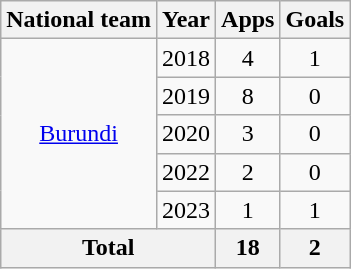<table class="wikitable" style="text-align:center">
<tr>
<th>National team</th>
<th>Year</th>
<th>Apps</th>
<th>Goals</th>
</tr>
<tr>
<td rowspan="5"><a href='#'>Burundi</a></td>
<td>2018</td>
<td>4</td>
<td>1</td>
</tr>
<tr>
<td>2019</td>
<td>8</td>
<td>0</td>
</tr>
<tr>
<td>2020</td>
<td>3</td>
<td>0</td>
</tr>
<tr>
<td>2022</td>
<td>2</td>
<td>0</td>
</tr>
<tr>
<td>2023</td>
<td>1</td>
<td>1</td>
</tr>
<tr>
<th colspan="2">Total</th>
<th>18</th>
<th>2</th>
</tr>
</table>
